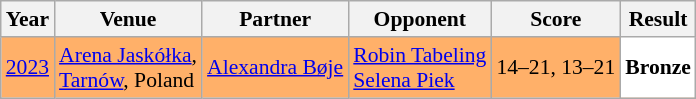<table class="sortable wikitable" style="font-size: 90%;">
<tr>
<th>Year</th>
<th>Venue</th>
<th>Partner</th>
<th>Opponent</th>
<th>Score</th>
<th>Result</th>
</tr>
<tr style="background:#FFB069">
<td align="center"><a href='#'>2023</a></td>
<td align="left"><a href='#'>Arena Jaskółka</a>,<br><a href='#'>Tarnów</a>, Poland</td>
<td align="left"> <a href='#'>Alexandra Bøje</a></td>
<td align="left"> <a href='#'>Robin Tabeling</a><br> <a href='#'>Selena Piek</a></td>
<td align="left">14–21, 13–21</td>
<td style="text-align:left; background:white"> <strong>Bronze</strong></td>
</tr>
</table>
